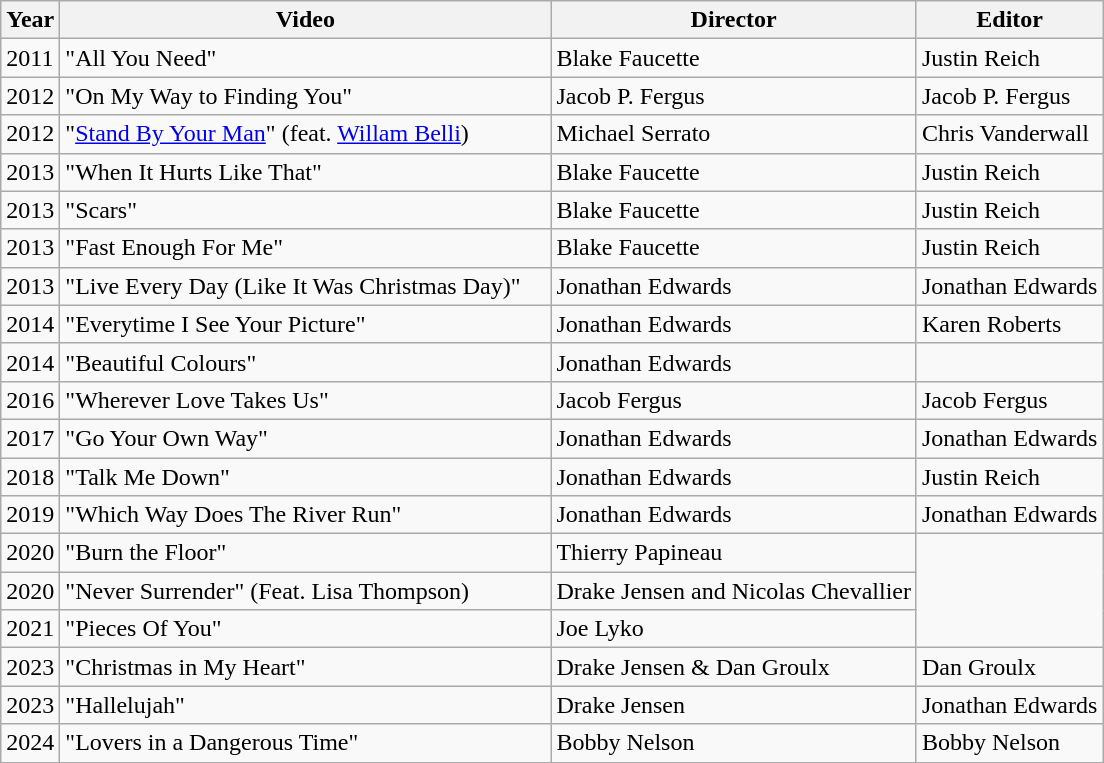<table class="wikitable plainrowheaders">
<tr>
<th>Year</th>
<th style="width:20em;">Video</th>
<th>Director</th>
<th>Editor</th>
</tr>
<tr>
<td>2011</td>
<td>"All You Need"</td>
<td>Blake Faucette</td>
<td>Justin Reich</td>
</tr>
<tr>
<td>2012</td>
<td>"On My Way to Finding You"</td>
<td>Jacob P. Fergus</td>
<td>Jacob P. Fergus</td>
</tr>
<tr>
<td>2012</td>
<td>"<a href='#'>Stand By Your Man</a>" (feat. <a href='#'>Willam Belli</a>)</td>
<td>Michael Serrato</td>
<td>Chris Vanderwall</td>
</tr>
<tr>
<td>2013</td>
<td>"When It Hurts Like That"</td>
<td>Blake Faucette</td>
<td>Justin Reich</td>
</tr>
<tr>
<td>2013</td>
<td>"Scars"</td>
<td>Blake Faucette</td>
<td>Justin Reich</td>
</tr>
<tr>
<td>2013</td>
<td>"Fast Enough For Me"</td>
<td>Blake Faucette</td>
<td>Justin Reich</td>
</tr>
<tr>
<td>2013</td>
<td>"Live Every Day (Like It Was Christmas Day)"</td>
<td>Jonathan Edwards</td>
<td>Jonathan Edwards</td>
</tr>
<tr>
<td>2014</td>
<td>"Everytime I See Your Picture"</td>
<td>Jonathan Edwards</td>
<td>Karen Roberts</td>
</tr>
<tr>
<td>2014</td>
<td>"Beautiful Colours"</td>
<td>Jonathan Edwards</td>
</tr>
<tr>
<td>2016</td>
<td>"Wherever Love Takes Us"</td>
<td>Jacob Fergus</td>
<td>Jacob Fergus</td>
</tr>
<tr>
<td>2017</td>
<td>"Go Your Own Way"</td>
<td>Jonathan Edwards</td>
<td>Jonathan Edwards</td>
</tr>
<tr>
<td>2018</td>
<td>"Talk Me Down"</td>
<td>Jonathan Edwards</td>
<td>Justin Reich</td>
</tr>
<tr>
<td>2019</td>
<td>"Which Way Does The River Run"</td>
<td>Jonathan Edwards</td>
<td>Jonathan Edwards</td>
</tr>
<tr>
<td>2020</td>
<td>"Burn the Floor"</td>
<td>Thierry Papineau</td>
</tr>
<tr>
<td>2020</td>
<td>"Never Surrender" (Feat. Lisa Thompson)</td>
<td>Drake Jensen and Nicolas Chevallier</td>
</tr>
<tr>
<td>2021</td>
<td>"Pieces Of You"</td>
<td>Joe Lyko</td>
</tr>
<tr>
<td>2023</td>
<td>"Christmas in My Heart"</td>
<td>Drake Jensen & Dan Groulx</td>
<td>Dan Groulx</td>
</tr>
<tr>
<td>2023</td>
<td>"Hallelujah"</td>
<td>Drake Jensen</td>
<td>Jonathan Edwards</td>
</tr>
<tr>
<td>2024</td>
<td>"Lovers in a Dangerous Time"</td>
<td>Bobby Nelson</td>
<td>Bobby Nelson</td>
</tr>
<tr>
</tr>
</table>
